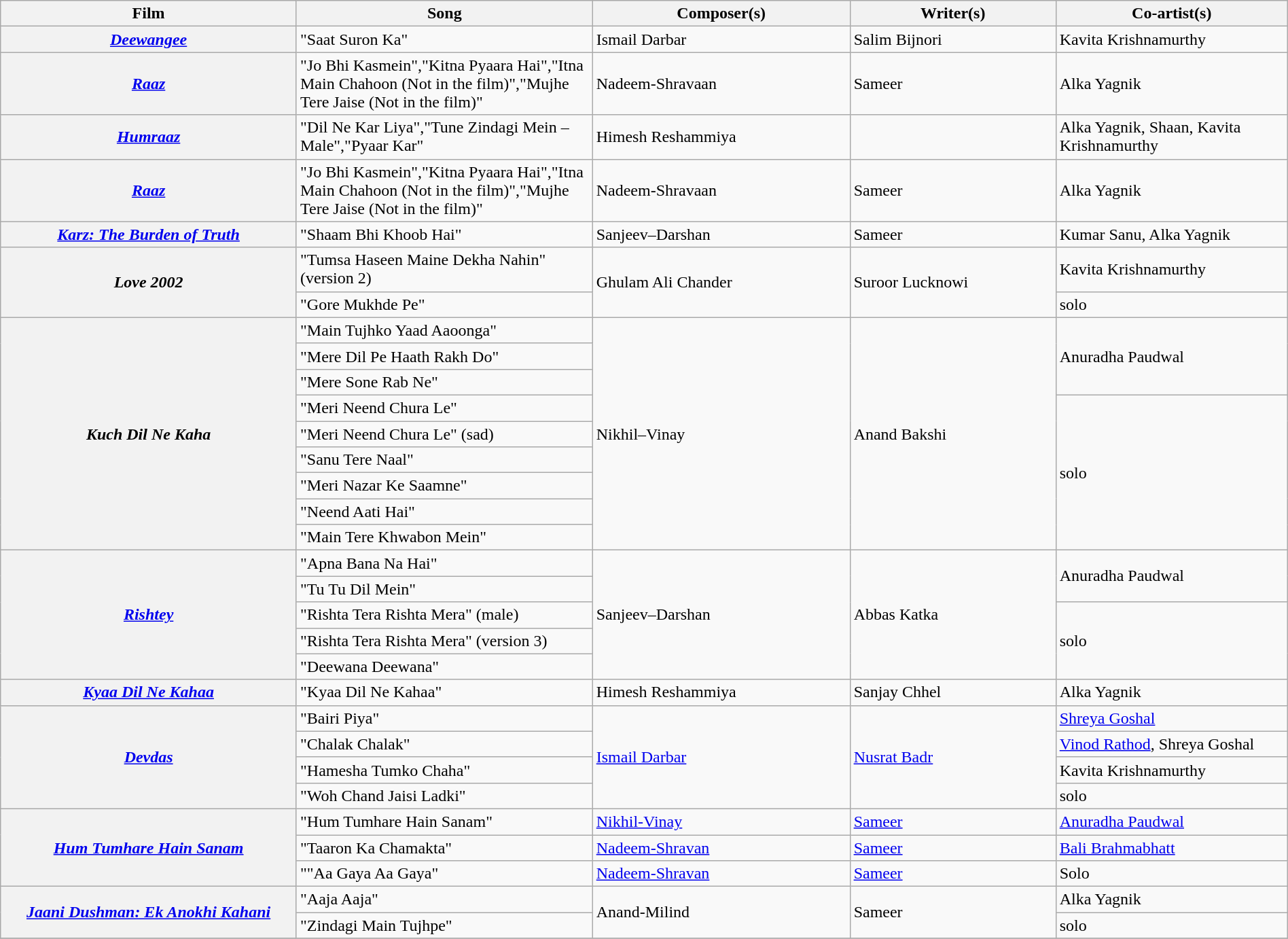<table class="wikitable plainrowheaders" width="100%" textcolor:#000;">
<tr>
<th scope="col" width=23%>Film</th>
<th scope="col" width=23%>Song</th>
<th scope="col" width=20%>Composer(s)</th>
<th scope="col" width=16%>Writer(s)</th>
<th scope="col" width=18%>Co-artist(s)</th>
</tr>
<tr>
<th><em><a href='#'>Deewangee</a></em></th>
<td>"Saat Suron Ka"</td>
<td>Ismail Darbar</td>
<td>Salim Bijnori</td>
<td>Kavita Krishnamurthy</td>
</tr>
<tr>
<th><em><a href='#'>Raaz</a></em></th>
<td>"Jo Bhi Kasmein","Kitna Pyaara Hai","Itna Main Chahoon (Not in the film)","Mujhe Tere Jaise (Not in the film)"</td>
<td>Nadeem-Shravaan</td>
<td>Sameer</td>
<td>Alka Yagnik</td>
</tr>
<tr>
<th><em><a href='#'>Humraaz</a></em></th>
<td>"Dil Ne Kar Liya","Tune Zindagi Mein – Male","Pyaar Kar"</td>
<td>Himesh Reshammiya</td>
<td></td>
<td>Alka Yagnik, Shaan, Kavita Krishnamurthy</td>
</tr>
<tr>
<th><em><a href='#'>Raaz</a></em></th>
<td>"Jo Bhi Kasmein","Kitna Pyaara Hai","Itna Main Chahoon (Not in the film)","Mujhe Tere Jaise (Not in the film)"</td>
<td>Nadeem-Shravaan</td>
<td>Sameer</td>
<td>Alka Yagnik</td>
</tr>
<tr>
<th><em><a href='#'>Karz: The Burden of Truth</a></em></th>
<td>"Shaam Bhi Khoob Hai"</td>
<td>Sanjeev–Darshan</td>
<td>Sameer</td>
<td>Kumar Sanu, Alka Yagnik</td>
</tr>
<tr>
<th rowspan=2><em>Love 2002</em></th>
<td>"Tumsa Haseen Maine Dekha Nahin" (version 2)</td>
<td rowspan=2>Ghulam Ali Chander</td>
<td rowspan=2>Suroor Lucknowi</td>
<td>Kavita Krishnamurthy</td>
</tr>
<tr>
<td>"Gore Mukhde Pe"</td>
<td>solo</td>
</tr>
<tr>
<th Rowspan=9><em>Kuch Dil Ne Kaha</em></th>
<td>"Main Tujhko Yaad Aaoonga"</td>
<td rowspan=9>Nikhil–Vinay</td>
<td Rowspan=9>Anand Bakshi</td>
<td rowspan=3>Anuradha Paudwal</td>
</tr>
<tr>
<td>"Mere Dil Pe Haath Rakh Do"</td>
</tr>
<tr>
<td>"Mere Sone Rab Ne"</td>
</tr>
<tr>
<td>"Meri Neend Chura Le"</td>
<td Rowspan=6>solo</td>
</tr>
<tr>
<td>"Meri Neend Chura Le" (sad)</td>
</tr>
<tr>
<td>"Sanu Tere Naal"</td>
</tr>
<tr>
<td>"Meri Nazar Ke Saamne"</td>
</tr>
<tr>
<td>"Neend Aati Hai"</td>
</tr>
<tr>
<td>"Main Tere Khwabon Mein"</td>
</tr>
<tr>
<th Rowspan=5><em><a href='#'>Rishtey</a></em></th>
<td>"Apna Bana Na Hai"</td>
<td rowspan=5>Sanjeev–Darshan</td>
<td Rowspan=5>Abbas Katka</td>
<td rowspan=2>Anuradha Paudwal</td>
</tr>
<tr>
<td>"Tu Tu Dil Mein"</td>
</tr>
<tr>
<td>"Rishta Tera Rishta Mera" (male)</td>
<td rowspan=3>solo</td>
</tr>
<tr>
<td>"Rishta Tera Rishta Mera" (version 3)</td>
</tr>
<tr>
<td>"Deewana Deewana"</td>
</tr>
<tr>
<th><em><a href='#'>Kyaa Dil Ne Kahaa</a></em></th>
<td>"Kyaa Dil Ne Kahaa"</td>
<td>Himesh Reshammiya</td>
<td>Sanjay Chhel</td>
<td>Alka Yagnik</td>
</tr>
<tr>
<th Rowspan=4><em><a href='#'>Devdas</a></em></th>
<td>"Bairi Piya"</td>
<td rowspan=4><a href='#'>Ismail Darbar</a></td>
<td Rowspan=4><a href='#'>Nusrat Badr</a></td>
<td rowspan=1><a href='#'>Shreya Goshal</a></td>
</tr>
<tr>
<td>"Chalak Chalak"</td>
<td><a href='#'>Vinod Rathod</a>, Shreya Goshal</td>
</tr>
<tr>
<td>"Hamesha Tumko Chaha"</td>
<td>Kavita Krishnamurthy</td>
</tr>
<tr>
<td>"Woh Chand Jaisi Ladki"</td>
<td>solo</td>
</tr>
<tr>
<th Rowspan=3><em><a href='#'>Hum Tumhare Hain Sanam</a></em></th>
<td>"Hum Tumhare Hain Sanam"</td>
<td><a href='#'>Nikhil-Vinay</a></td>
<td><a href='#'>Sameer</a></td>
<td rowspan=1><a href='#'>Anuradha Paudwal</a></td>
</tr>
<tr>
<td>"Taaron Ka Chamakta"</td>
<td><a href='#'>Nadeem-Shravan</a></td>
<td><a href='#'>Sameer</a></td>
<td><a href='#'>Bali Brahmabhatt</a></td>
</tr>
<tr>
<td>""Aa Gaya Aa Gaya"</td>
<td><a href='#'>Nadeem-Shravan</a></td>
<td><a href='#'>Sameer</a></td>
<td>Solo</td>
</tr>
<tr>
<th rowspan=2><em><a href='#'>Jaani Dushman: Ek Anokhi Kahani</a></em></th>
<td>"Aaja Aaja"</td>
<td rowspan=2>Anand-Milind</td>
<td rowspan=2>Sameer</td>
<td>Alka Yagnik</td>
</tr>
<tr>
<td>"Zindagi Main Tujhpe"</td>
<td>solo</td>
</tr>
<tr>
</tr>
</table>
